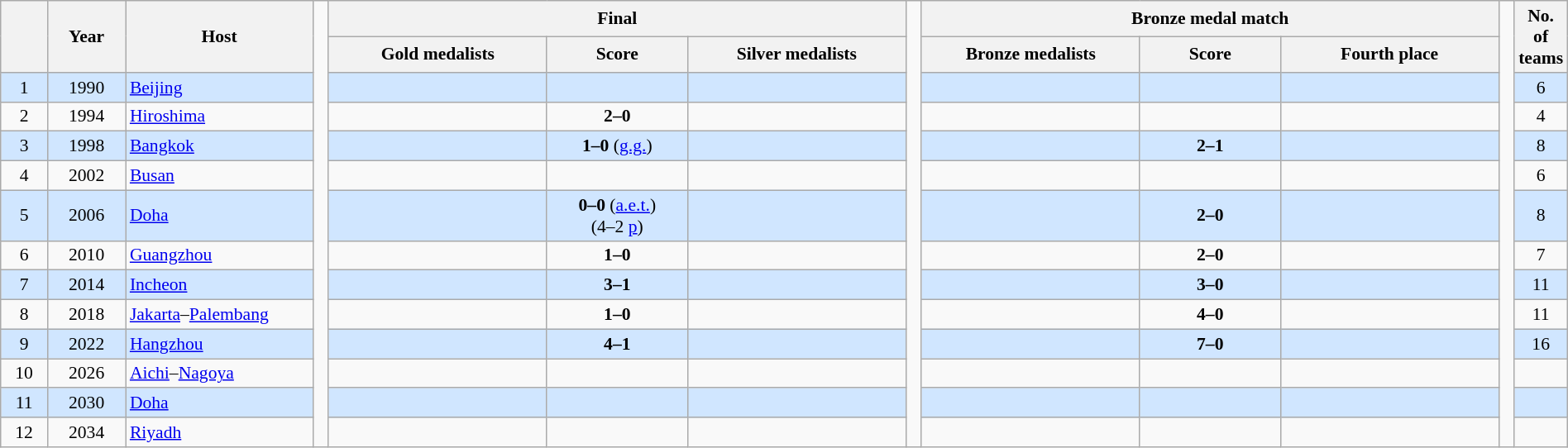<table class="wikitable" style="font-size:90%; width: 100%; text-align: center;">
<tr>
<th width=3% rowspan=2></th>
<th width=5% rowspan=2>Year</th>
<th width=12% rowspan=2>Host</th>
<td width=1% rowspan=14></td>
<th colspan=3>Final</th>
<td width=1% rowspan=14></td>
<th colspan=3>Bronze medal match</th>
<td width=1% rowspan=14></td>
<th width=3% rowspan=2>No. of teams</th>
</tr>
<tr>
<th width=14%>Gold medalists</th>
<th width=9%>Score</th>
<th width=14%>Silver medalists</th>
<th width=14%>Bronze medalists</th>
<th width=9%>Score</th>
<th width=14%>Fourth place</th>
</tr>
<tr bgcolor=#D0E6FF>
<td>1</td>
<td>1990<br></td>
<td align="left"> <a href='#'>Beijing</a></td>
<td><strong></strong></td>
<td></td>
<td></td>
<td></td>
<td></td>
<td></td>
<td>6</td>
</tr>
<tr>
<td>2</td>
<td>1994<br></td>
<td align="left"> <a href='#'>Hiroshima</a></td>
<td><strong></strong></td>
<td><strong>2–0</strong></td>
<td></td>
<td></td>
<td></td>
<td></td>
<td>4</td>
</tr>
<tr bgcolor=#D0E6FF>
<td>3</td>
<td>1998<br></td>
<td align="left"> <a href='#'>Bangkok</a></td>
<td><strong></strong></td>
<td><strong>1–0</strong> (<a href='#'>g.g.</a>)</td>
<td></td>
<td></td>
<td><strong>2–1</strong></td>
<td></td>
<td>8</td>
</tr>
<tr>
<td>4</td>
<td>2002<br></td>
<td align="left"> <a href='#'>Busan</a></td>
<td><strong></strong></td>
<td></td>
<td></td>
<td></td>
<td></td>
<td></td>
<td>6</td>
</tr>
<tr bgcolor=#D0E6FF>
<td>5</td>
<td>2006<br></td>
<td align="left"> <a href='#'>Doha</a></td>
<td><strong></strong></td>
<td><strong>0–0</strong> (<a href='#'>a.e.t.</a>)<br>(4–2 <a href='#'>p</a>)</td>
<td></td>
<td></td>
<td><strong>2–0</strong></td>
<td></td>
<td>8</td>
</tr>
<tr>
<td>6</td>
<td>2010<br></td>
<td align="left"> <a href='#'>Guangzhou</a></td>
<td><strong></strong></td>
<td><strong>1–0</strong></td>
<td></td>
<td></td>
<td><strong>2–0</strong></td>
<td></td>
<td>7</td>
</tr>
<tr bgcolor=#D0E6FF>
<td>7</td>
<td>2014<br></td>
<td align="left"> <a href='#'>Incheon</a></td>
<td><strong></strong></td>
<td><strong>3–1</strong></td>
<td></td>
<td></td>
<td><strong>3–0</strong></td>
<td></td>
<td>11</td>
</tr>
<tr>
<td>8</td>
<td>2018<br></td>
<td align="left"> <a href='#'>Jakarta</a>–<a href='#'>Palembang</a></td>
<td><strong></strong></td>
<td><strong>1–0</strong></td>
<td></td>
<td></td>
<td><strong>4–0</strong></td>
<td></td>
<td>11</td>
</tr>
<tr bgcolor=#D0E6FF>
<td>9</td>
<td>2022<br></td>
<td align="left"> <a href='#'>Hangzhou</a></td>
<td><strong></strong></td>
<td><strong>4–1</strong></td>
<td></td>
<td></td>
<td><strong>7–0</strong></td>
<td></td>
<td>16</td>
</tr>
<tr>
<td>10</td>
<td>2026<br></td>
<td align="left"> <a href='#'>Aichi</a>–<a href='#'>Nagoya</a></td>
<td></td>
<td></td>
<td></td>
<td></td>
<td></td>
<td></td>
<td></td>
</tr>
<tr bgcolor=#D0E6FF>
<td>11</td>
<td>2030<br></td>
<td align="left"> <a href='#'>Doha</a></td>
<td></td>
<td></td>
<td></td>
<td></td>
<td></td>
<td></td>
<td></td>
</tr>
<tr>
<td>12</td>
<td>2034<br></td>
<td align="left"> <a href='#'>Riyadh</a></td>
<td></td>
<td></td>
<td></td>
<td></td>
<td></td>
<td></td>
<td></td>
</tr>
</table>
